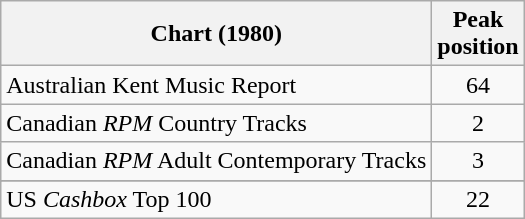<table class="wikitable sortable">
<tr>
<th align="left">Chart (1980)</th>
<th align="center">Peak<br>position</th>
</tr>
<tr>
<td align="left">Australian Kent Music Report</td>
<td align="center">64</td>
</tr>
<tr>
<td align="left">Canadian <em>RPM</em> Country Tracks</td>
<td align="center">2</td>
</tr>
<tr>
<td align="left">Canadian <em>RPM</em> Adult Contemporary Tracks</td>
<td align="center">3</td>
</tr>
<tr>
</tr>
<tr>
</tr>
<tr>
</tr>
<tr>
<td align="left">US <em>Cashbox</em> Top 100</td>
<td align="center">22</td>
</tr>
</table>
